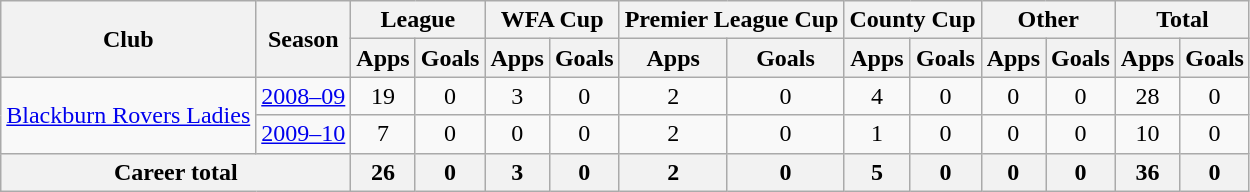<table class="wikitable" border="1" style="text-align: center;">
<tr>
<th rowspan="2">Club</th>
<th rowspan="2">Season</th>
<th colspan="2">League</th>
<th colspan="2">WFA Cup</th>
<th colspan="2">Premier League Cup</th>
<th colspan="2">County Cup</th>
<th colspan="2">Other</th>
<th colspan="2">Total</th>
</tr>
<tr>
<th>Apps</th>
<th>Goals</th>
<th>Apps</th>
<th>Goals</th>
<th>Apps</th>
<th>Goals</th>
<th>Apps</th>
<th>Goals</th>
<th>Apps</th>
<th>Goals</th>
<th>Apps</th>
<th>Goals</th>
</tr>
<tr>
<td rowspan="2" valign="center"><a href='#'>Blackburn Rovers Ladies</a></td>
<td><a href='#'>2008–09</a></td>
<td>19</td>
<td>0</td>
<td>3</td>
<td>0</td>
<td>2</td>
<td>0</td>
<td>4</td>
<td>0</td>
<td>0</td>
<td>0</td>
<td>28</td>
<td>0</td>
</tr>
<tr>
<td><a href='#'>2009–10</a></td>
<td>7</td>
<td>0</td>
<td>0</td>
<td>0</td>
<td>2</td>
<td>0</td>
<td>1</td>
<td>0</td>
<td>0</td>
<td>0</td>
<td>10</td>
<td>0</td>
</tr>
<tr>
<th colspan="2">Career total</th>
<th>26</th>
<th>0</th>
<th>3</th>
<th>0</th>
<th>2</th>
<th>0</th>
<th>5</th>
<th>0</th>
<th>0</th>
<th>0</th>
<th>36</th>
<th>0</th>
</tr>
</table>
